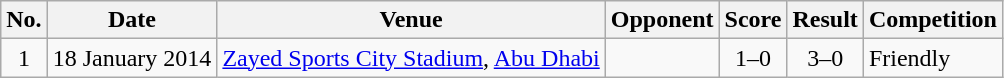<table class="wikitable">
<tr>
<th>No.</th>
<th>Date</th>
<th>Venue</th>
<th>Opponent</th>
<th>Score</th>
<th>Result</th>
<th>Competition</th>
</tr>
<tr>
<td align=center>1</td>
<td>18 January 2014</td>
<td><a href='#'>Zayed Sports City Stadium</a>, <a href='#'>Abu Dhabi</a></td>
<td></td>
<td align=center>1–0</td>
<td align=center>3–0</td>
<td [Exhibition game>Friendly</td>
</tr>
</table>
